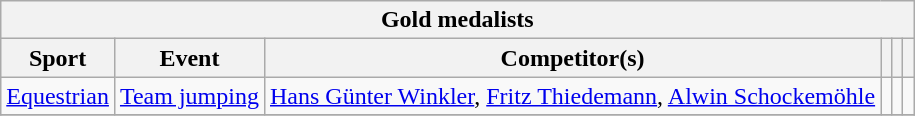<table class="wikitable">
<tr>
<th colspan="6">Gold medalists</th>
</tr>
<tr>
<th>Sport</th>
<th>Event</th>
<th>Competitor(s)</th>
<th></th>
<th></th>
<th></th>
</tr>
<tr>
<td><a href='#'>Equestrian</a></td>
<td><a href='#'>Team jumping</a></td>
<td><a href='#'>Hans Günter Winkler</a>, <a href='#'>Fritz Thiedemann</a>, <a href='#'>Alwin Schockemöhle</a></td>
<td></td>
<td></td>
<td></td>
</tr>
<tr>
</tr>
</table>
